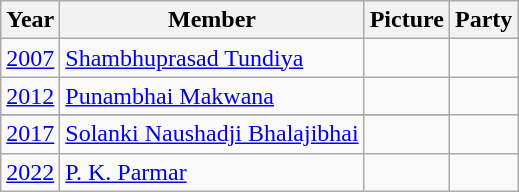<table class="wikitable sortable">
<tr>
<th>Year</th>
<th>Member</th>
<th>Picture</th>
<th colspan="2">Party</th>
</tr>
<tr>
<td><a href='#'>2007</a></td>
<td><a href='#'>Shambhuprasad Tundiya</a></td>
<td></td>
<td></td>
</tr>
<tr>
<td><a href='#'>2012</a></td>
<td><a href='#'>Punambhai Makwana</a></td>
<td></td>
</tr>
<tr>
</tr>
<tr>
<td><a href='#'>2017</a></td>
<td><a href='#'>Solanki Naushadji Bhalajibhai</a></td>
<td></td>
<td></td>
</tr>
<tr>
<td><a href='#'>2022</a></td>
<td><a href='#'>P. K. Parmar</a></td>
<td></td>
<td></td>
</tr>
</table>
